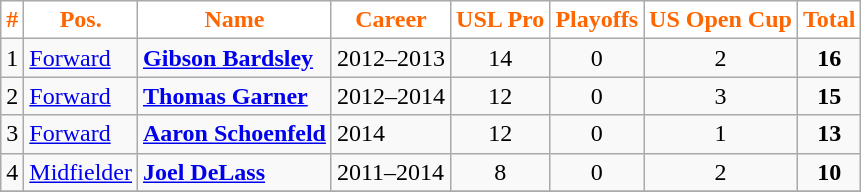<table class="wikitable sortable" style="text-align:center;">
<tr>
<th style="background:#fff; color:#FF6600;" scope="col">#</th>
<th style="background:#fff; color:#FF6600;" scope="col">Pos.</th>
<th style="background:#fff; color:#FF6600;" scope="col">Name</th>
<th style="background:#fff; color:#FF6600;" scope="col">Career</th>
<th style="background:#fff; color:#FF6600;" scope="col">USL Pro</th>
<th style="background:#fff; color:#FF6600;" scope="col">Playoffs</th>
<th style="background:#fff; color:#FF6600" scope="col">US Open Cup</th>
<th style="background:#fff; color:#FF6600" scope="col">Total</th>
</tr>
<tr>
<td>1</td>
<td align="left"><a href='#'>Forward</a></td>
<td align="left"><strong><a href='#'>Gibson Bardsley</a></strong></td>
<td align="left">2012–2013</td>
<td>14</td>
<td>0</td>
<td>2</td>
<td><strong>16</strong></td>
</tr>
<tr>
<td>2</td>
<td align="left"><a href='#'>Forward</a></td>
<td align="left"><strong><a href='#'>Thomas Garner</a></strong></td>
<td align="left">2012–2014</td>
<td>12</td>
<td>0</td>
<td>3</td>
<td><strong>15</strong></td>
</tr>
<tr>
<td>3</td>
<td align="left"><a href='#'>Forward</a></td>
<td align="left"><strong><a href='#'>Aaron Schoenfeld</a></strong></td>
<td align="left">2014</td>
<td>12</td>
<td>0</td>
<td>1</td>
<td><strong>13</strong></td>
</tr>
<tr>
<td>4</td>
<td align="left"><a href='#'>Midfielder</a></td>
<td align="left"><strong><a href='#'>Joel DeLass</a></strong></td>
<td align="left">2011–2014</td>
<td>8</td>
<td>0</td>
<td>2</td>
<td><strong>10</strong></td>
</tr>
<tr>
</tr>
</table>
